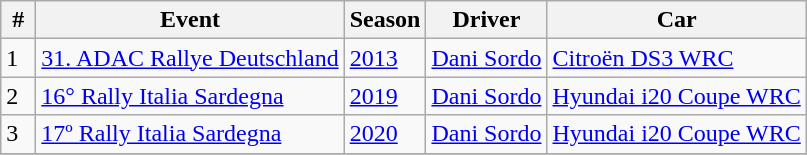<table class="wikitable">
<tr>
<th> # </th>
<th>Event</th>
<th>Season</th>
<th>Driver</th>
<th>Car</th>
</tr>
<tr>
<td>1</td>
<td> <a href='#'>31. ADAC Rallye Deutschland</a></td>
<td><a href='#'>2013</a></td>
<td> <a href='#'>Dani Sordo</a></td>
<td><a href='#'>Citroën DS3 WRC</a></td>
</tr>
<tr>
<td>2</td>
<td> <a href='#'>16° Rally Italia Sardegna</a></td>
<td><a href='#'>2019</a></td>
<td> <a href='#'>Dani Sordo</a></td>
<td><a href='#'>Hyundai i20 Coupe WRC</a></td>
</tr>
<tr>
<td>3</td>
<td> <a href='#'>17º Rally Italia Sardegna</a></td>
<td><a href='#'>2020</a></td>
<td> <a href='#'>Dani Sordo</a></td>
<td><a href='#'>Hyundai i20 Coupe WRC</a></td>
</tr>
<tr>
</tr>
</table>
